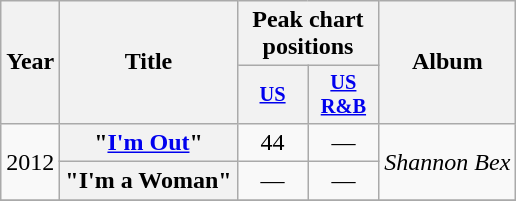<table class="wikitable plainrowheaders" style="text-align:center;">
<tr>
<th scope="col" rowspan="2">Year</th>
<th scope="col" rowspan="2">Title</th>
<th scope="col" colspan="2">Peak chart positions</th>
<th scope="col" rowspan="2">Album</th>
</tr>
<tr>
<th scope="col" style="width:3em;font-size:85%;"><a href='#'>US</a></th>
<th scope="col" style="width:3em;font-size:85%;"><a href='#'>US R&B</a><br></th>
</tr>
<tr>
<td rowspan="2">2012</td>
<th scope="row">"<a href='#'>I'm Out</a>"</th>
<td>44</td>
<td>—</td>
<td rowspan="2"><em>Shannon Bex</em></td>
</tr>
<tr>
<th scope="row">"I'm a Woman"</th>
<td>—</td>
<td>—</td>
</tr>
<tr>
</tr>
</table>
